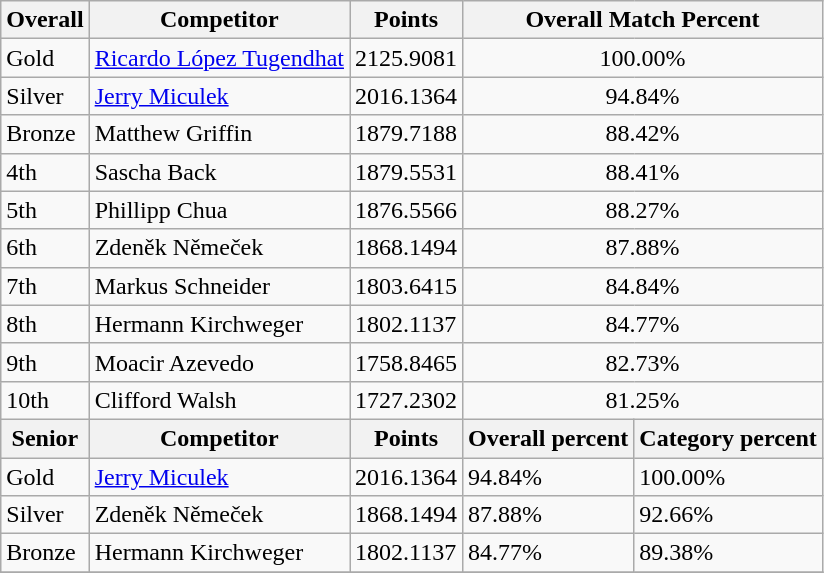<table class="wikitable" style="text-align: left;">
<tr>
<th>Overall</th>
<th>Competitor</th>
<th>Points</th>
<th colspan="2">Overall Match Percent</th>
</tr>
<tr>
<td> Gold</td>
<td><a href='#'>Ricardo López Tugendhat</a></td>
<td>2125.9081</td>
<td colspan="2" style="text-align: center;">100.00%</td>
</tr>
<tr>
<td> Silver</td>
<td><a href='#'>Jerry Miculek</a></td>
<td>2016.1364</td>
<td colspan="2" style="text-align: center;">94.84%</td>
</tr>
<tr>
<td> Bronze</td>
<td>Matthew Griffin</td>
<td>1879.7188</td>
<td colspan="2" style="text-align: center;">88.42%</td>
</tr>
<tr>
<td>4th</td>
<td>Sascha Back</td>
<td>1879.5531</td>
<td colspan="2" style="text-align: center;">88.41%</td>
</tr>
<tr>
<td>5th</td>
<td>Phillipp Chua</td>
<td>1876.5566</td>
<td colspan="2" style="text-align: center;">88.27%</td>
</tr>
<tr>
<td>6th</td>
<td>Zdeněk Němeček</td>
<td>1868.1494</td>
<td colspan="2" style="text-align: center;">87.88%</td>
</tr>
<tr>
<td>7th</td>
<td>Markus Schneider</td>
<td>1803.6415</td>
<td colspan="2" style="text-align: center;">84.84%</td>
</tr>
<tr>
<td>8th</td>
<td>Hermann Kirchweger</td>
<td>1802.1137</td>
<td colspan="2" style="text-align: center;">84.77%</td>
</tr>
<tr>
<td>9th</td>
<td>Moacir Azevedo</td>
<td>1758.8465</td>
<td colspan="2" style="text-align: center;">82.73%</td>
</tr>
<tr>
<td>10th</td>
<td>Clifford Walsh</td>
<td>1727.2302</td>
<td colspan="2" style="text-align: center;">81.25%</td>
</tr>
<tr>
<th>Senior</th>
<th>Competitor</th>
<th>Points</th>
<th>Overall percent</th>
<th>Category percent</th>
</tr>
<tr>
<td> Gold</td>
<td><a href='#'>Jerry Miculek</a></td>
<td>2016.1364</td>
<td>94.84%</td>
<td>100.00%</td>
</tr>
<tr>
<td> Silver</td>
<td>Zdeněk Němeček</td>
<td>1868.1494</td>
<td>87.88%</td>
<td>92.66%</td>
</tr>
<tr>
<td> Bronze</td>
<td>Hermann Kirchweger</td>
<td>1802.1137</td>
<td>84.77%</td>
<td>89.38%</td>
</tr>
<tr>
</tr>
</table>
